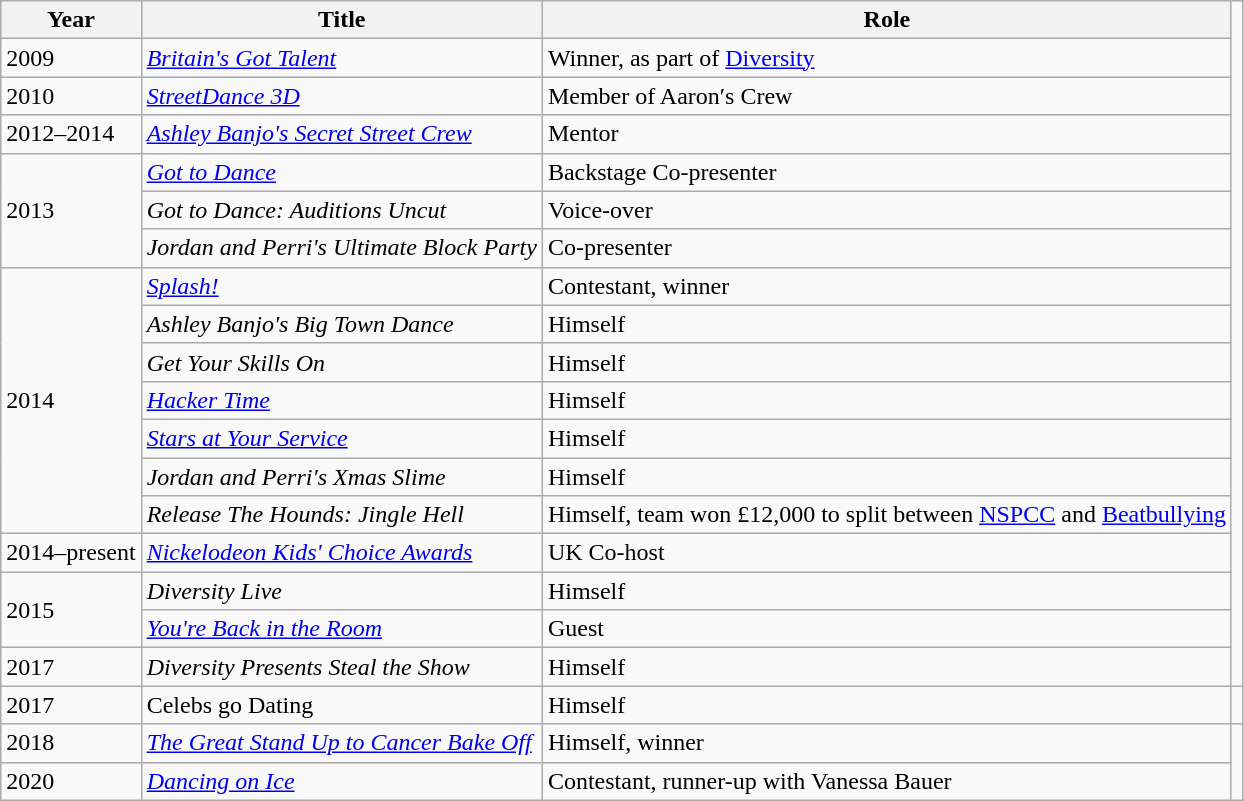<table class="wikitable sortable">
<tr>
<th>Year</th>
<th>Title</th>
<th>Role</th>
</tr>
<tr>
<td>2009</td>
<td><em><a href='#'>Britain's Got Talent</a></em></td>
<td>Winner, as part of <a href='#'>Diversity</a></td>
</tr>
<tr>
<td>2010</td>
<td><em><a href='#'>StreetDance 3D</a></em></td>
<td>Member of Aaron′s Crew</td>
</tr>
<tr>
<td>2012–2014</td>
<td><em><a href='#'>Ashley Banjo's Secret Street Crew</a></em></td>
<td>Mentor</td>
</tr>
<tr>
<td rowspan=3>2013</td>
<td><em><a href='#'>Got to Dance</a></em></td>
<td>Backstage Co-presenter</td>
</tr>
<tr>
<td><em>Got to Dance: Auditions Uncut</em></td>
<td>Voice-over</td>
</tr>
<tr>
<td><em>Jordan and Perri's Ultimate Block Party</em></td>
<td>Co-presenter</td>
</tr>
<tr>
<td rowspan=7>2014</td>
<td><em><a href='#'>Splash!</a></em></td>
<td>Contestant, winner</td>
</tr>
<tr>
<td><em>Ashley Banjo's Big Town Dance</em></td>
<td>Himself</td>
</tr>
<tr>
<td><em>Get Your Skills On</em></td>
<td>Himself</td>
</tr>
<tr>
<td><em><a href='#'>Hacker Time</a></em></td>
<td>Himself</td>
</tr>
<tr>
<td><em><a href='#'>Stars at Your Service</a></em></td>
<td>Himself</td>
</tr>
<tr>
<td><em>Jordan and Perri′s Xmas Slime</em></td>
<td>Himself</td>
</tr>
<tr>
<td><em>Release The Hounds: Jingle Hell</em></td>
<td>Himself, team won £12,000 to split between <a href='#'>NSPCC</a> and <a href='#'>Beatbullying</a></td>
</tr>
<tr>
<td>2014–present</td>
<td><em><a href='#'>Nickelodeon Kids' Choice Awards</a></em></td>
<td>UK Co-host</td>
</tr>
<tr>
<td rowspan=2>2015</td>
<td><em>Diversity Live</em></td>
<td>Himself</td>
</tr>
<tr>
<td><em><a href='#'>You're Back in the Room</a></em></td>
<td>Guest</td>
</tr>
<tr>
<td>2017</td>
<td><em>Diversity Presents Steal the Show</em></td>
<td>Himself</td>
</tr>
<tr>
<td>2017</td>
<td>Celebs go Dating</td>
<td>Himself</td>
<td></td>
</tr>
<tr>
<td>2018</td>
<td><em><a href='#'>The Great Stand Up to Cancer Bake Off</a></em></td>
<td>Himself, winner</td>
</tr>
<tr>
<td>2020</td>
<td><em><a href='#'>Dancing on Ice</a></em></td>
<td>Contestant, runner-up with Vanessa Bauer</td>
</tr>
</table>
